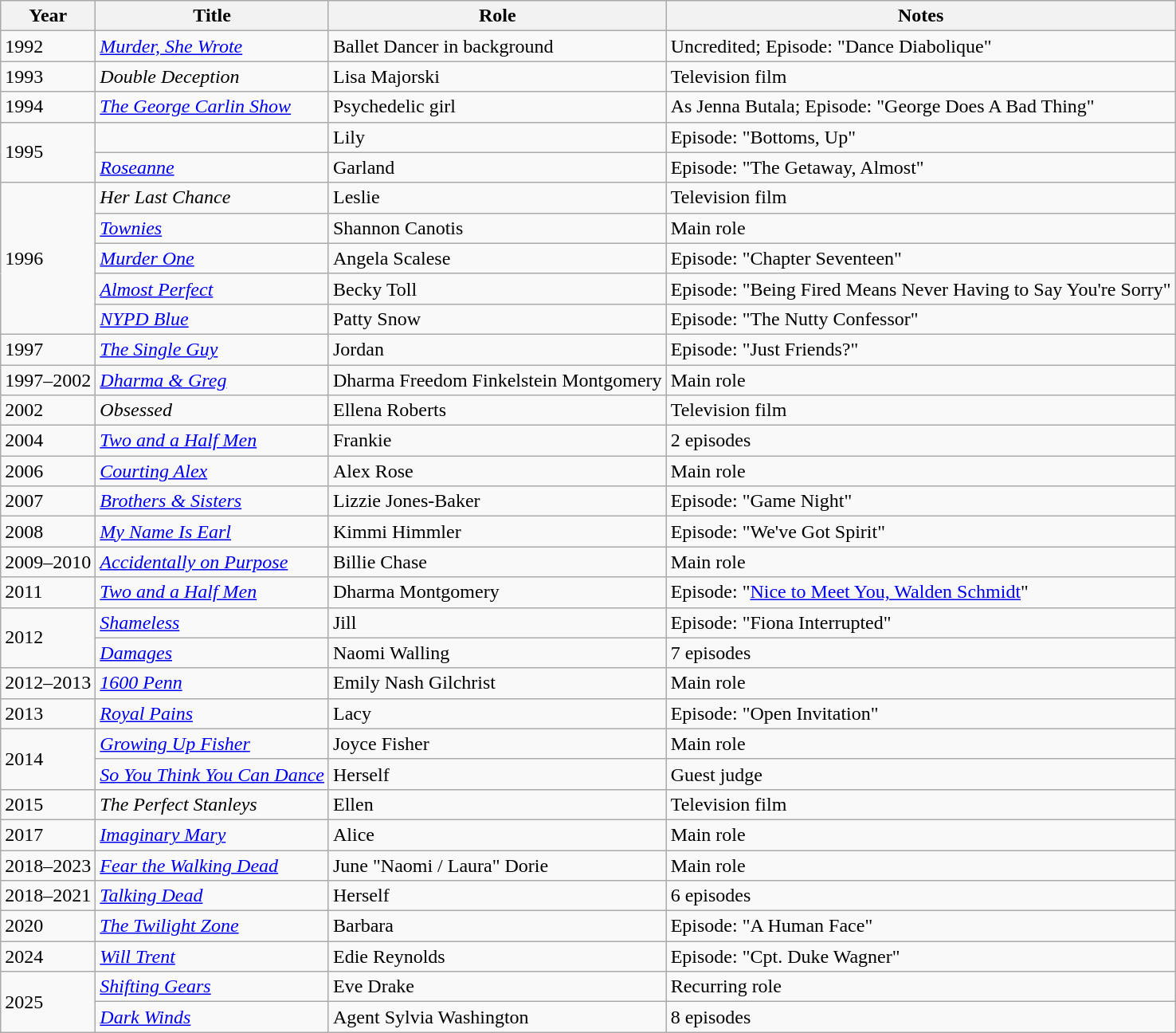<table class = "wikitable sortable">
<tr>
<th>Year</th>
<th>Title</th>
<th>Role</th>
<th class = "unsortable">Notes</th>
</tr>
<tr>
<td>1992</td>
<td><em><a href='#'>Murder, She Wrote</a></em></td>
<td>Ballet Dancer in background</td>
<td>Uncredited; Episode: "Dance Diabolique"</td>
</tr>
<tr>
<td>1993</td>
<td><em>Double Deception</em></td>
<td>Lisa Majorski</td>
<td>Television film</td>
</tr>
<tr>
<td>1994</td>
<td><em><a href='#'>The George Carlin Show</a></em></td>
<td>Psychedelic girl</td>
<td>As Jenna Butala; Episode: "George Does A Bad Thing"</td>
</tr>
<tr>
<td rowspan=2>1995</td>
<td><em></em></td>
<td>Lily</td>
<td>Episode: "Bottoms, Up"</td>
</tr>
<tr>
<td><em><a href='#'>Roseanne</a></em></td>
<td>Garland</td>
<td>Episode: "The Getaway, Almost"</td>
</tr>
<tr>
<td rowspan=5>1996</td>
<td><em>Her Last Chance</em></td>
<td>Leslie</td>
<td>Television film</td>
</tr>
<tr>
<td><em><a href='#'>Townies</a></em></td>
<td>Shannon Canotis</td>
<td>Main role</td>
</tr>
<tr>
<td><em><a href='#'>Murder One</a></em></td>
<td>Angela Scalese</td>
<td>Episode: "Chapter Seventeen"</td>
</tr>
<tr>
<td><em><a href='#'>Almost Perfect</a></em></td>
<td>Becky Toll</td>
<td>Episode: "Being Fired Means Never Having to Say You're Sorry"</td>
</tr>
<tr>
<td><em><a href='#'>NYPD Blue</a></em></td>
<td>Patty Snow</td>
<td>Episode: "The Nutty Confessor"</td>
</tr>
<tr>
<td>1997</td>
<td><em><a href='#'>The Single Guy</a></em></td>
<td>Jordan</td>
<td>Episode: "Just Friends?"</td>
</tr>
<tr>
<td>1997–2002</td>
<td><em><a href='#'>Dharma & Greg</a></em></td>
<td>Dharma Freedom Finkelstein Montgomery</td>
<td>Main role</td>
</tr>
<tr>
<td>2002</td>
<td><em>Obsessed</em></td>
<td>Ellena Roberts</td>
<td>Television film</td>
</tr>
<tr>
<td>2004</td>
<td><em><a href='#'>Two and a Half Men</a></em></td>
<td>Frankie</td>
<td>2 episodes</td>
</tr>
<tr>
<td>2006</td>
<td><em><a href='#'>Courting Alex</a></em></td>
<td>Alex Rose</td>
<td>Main role</td>
</tr>
<tr>
<td>2007</td>
<td><em><a href='#'>Brothers & Sisters</a></em></td>
<td>Lizzie Jones-Baker</td>
<td>Episode: "Game Night"</td>
</tr>
<tr>
<td>2008</td>
<td><em><a href='#'>My Name Is Earl</a></em></td>
<td>Kimmi Himmler</td>
<td>Episode: "We've Got Spirit"</td>
</tr>
<tr>
<td>2009–2010</td>
<td><em><a href='#'>Accidentally on Purpose</a></em></td>
<td>Billie Chase</td>
<td>Main role</td>
</tr>
<tr>
<td>2011</td>
<td><em><a href='#'>Two and a Half Men</a></em></td>
<td>Dharma Montgomery</td>
<td>Episode: "<a href='#'>Nice to Meet You, Walden Schmidt</a>"</td>
</tr>
<tr>
<td rowspan=2>2012</td>
<td><em><a href='#'>Shameless</a></em></td>
<td>Jill</td>
<td>Episode: "Fiona Interrupted"</td>
</tr>
<tr>
<td><em><a href='#'>Damages</a></em></td>
<td>Naomi Walling</td>
<td>7 episodes</td>
</tr>
<tr>
<td>2012–2013</td>
<td><em><a href='#'>1600 Penn</a></em></td>
<td>Emily Nash Gilchrist</td>
<td>Main role</td>
</tr>
<tr>
<td>2013</td>
<td><em><a href='#'>Royal Pains</a></em></td>
<td>Lacy</td>
<td>Episode: "Open Invitation"</td>
</tr>
<tr>
<td rowspan=2>2014</td>
<td><em><a href='#'>Growing Up Fisher</a></em></td>
<td>Joyce Fisher</td>
<td>Main role</td>
</tr>
<tr>
<td><em><a href='#'>So You Think You Can Dance</a></em></td>
<td>Herself</td>
<td>Guest judge</td>
</tr>
<tr>
<td>2015</td>
<td><em>The Perfect Stanleys</em></td>
<td>Ellen</td>
<td>Television film</td>
</tr>
<tr>
<td>2017</td>
<td><em><a href='#'>Imaginary Mary</a></em></td>
<td>Alice</td>
<td>Main role</td>
</tr>
<tr>
<td>2018–2023</td>
<td><em><a href='#'>Fear the Walking Dead</a></em></td>
<td>June "Naomi / Laura" Dorie</td>
<td>Main role</td>
</tr>
<tr>
<td>2018–2021</td>
<td><em><a href='#'>Talking Dead</a></em></td>
<td>Herself</td>
<td>6 episodes</td>
</tr>
<tr>
<td>2020</td>
<td><em><a href='#'>The Twilight Zone</a></em></td>
<td>Barbara</td>
<td>Episode: "A Human Face"</td>
</tr>
<tr>
<td>2024</td>
<td><em><a href='#'>Will Trent</a></em></td>
<td>Edie Reynolds</td>
<td>Episode: "Cpt. Duke Wagner"</td>
</tr>
<tr>
<td rowspan=2>2025</td>
<td><em><a href='#'>Shifting Gears</a></em></td>
<td>Eve Drake</td>
<td>Recurring role</td>
</tr>
<tr>
<td><em><a href='#'>Dark Winds</a></em></td>
<td>Agent Sylvia Washington</td>
<td>8 episodes</td>
</tr>
</table>
